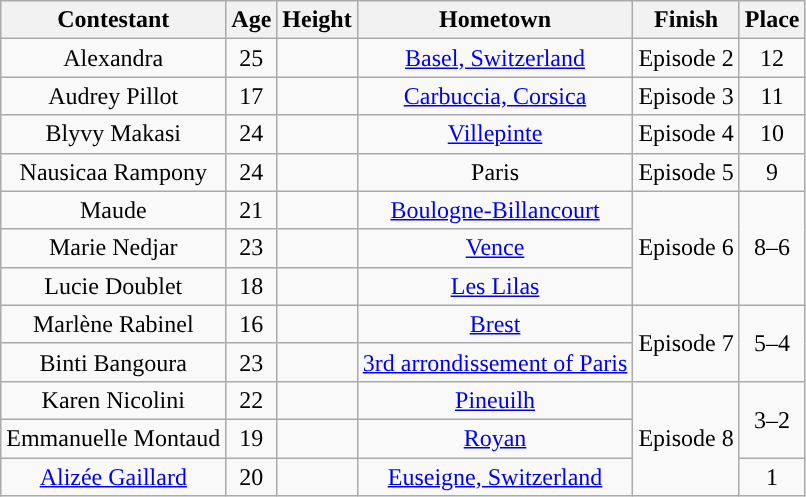<table class="wikitable sortable" style="text-align:center;">
<tr>
<th colspan="1">Contestant</th>
<th colspan="1">Age</th>
<th colspan="1">Height</th>
<th colspan="1">Hometown</th>
<th colspan="1">Finish</th>
<th>Place</th>
</tr>
<tr>
<td>Alexandra</td>
<td>25</td>
<td></td>
<td><a href='#'>Basel, Switzerland</a></td>
<td>Episode 2</td>
<td>12</td>
</tr>
<tr>
<td>Audrey Pillot</td>
<td>17</td>
<td></td>
<td><a href='#'>Carbuccia, Corsica</a></td>
<td>Episode 3</td>
<td>11</td>
</tr>
<tr>
<td>Blyvy Makasi</td>
<td>24</td>
<td></td>
<td><a href='#'>Villepinte</a></td>
<td>Episode 4</td>
<td>10</td>
</tr>
<tr>
<td>Nausicaa Rampony</td>
<td>24</td>
<td></td>
<td>Paris</td>
<td>Episode 5</td>
<td>9</td>
</tr>
<tr>
<td>Maude</td>
<td>21</td>
<td></td>
<td><a href='#'>Boulogne-Billancourt</a></td>
<td rowspan="3">Episode 6</td>
<td rowspan="3">8–6</td>
</tr>
<tr>
<td>Marie Nedjar</td>
<td>23</td>
<td></td>
<td><a href='#'>Vence</a></td>
</tr>
<tr>
<td>Lucie Doublet</td>
<td>18</td>
<td></td>
<td><a href='#'>Les Lilas</a></td>
</tr>
<tr>
<td>Marlène Rabinel</td>
<td>16</td>
<td></td>
<td><a href='#'>Brest</a></td>
<td rowspan="2">Episode 7</td>
<td rowspan="2">5–4</td>
</tr>
<tr>
<td>Binti Bangoura</td>
<td>23</td>
<td></td>
<td><a href='#'>3rd arrondissement of Paris</a></td>
</tr>
<tr>
<td>Karen Nicolini</td>
<td>22</td>
<td></td>
<td><a href='#'>Pineuilh</a></td>
<td rowspan="3">Episode 8</td>
<td rowspan="2">3–2</td>
</tr>
<tr>
<td>Emmanuelle Montaud</td>
<td>19</td>
<td></td>
<td><a href='#'>Royan</a></td>
</tr>
<tr>
<td><a href='#'>Alizée Gaillard</a></td>
<td>20</td>
<td></td>
<td><a href='#'>Euseigne, Switzerland</a></td>
<td>1</td>
</tr>
</table>
